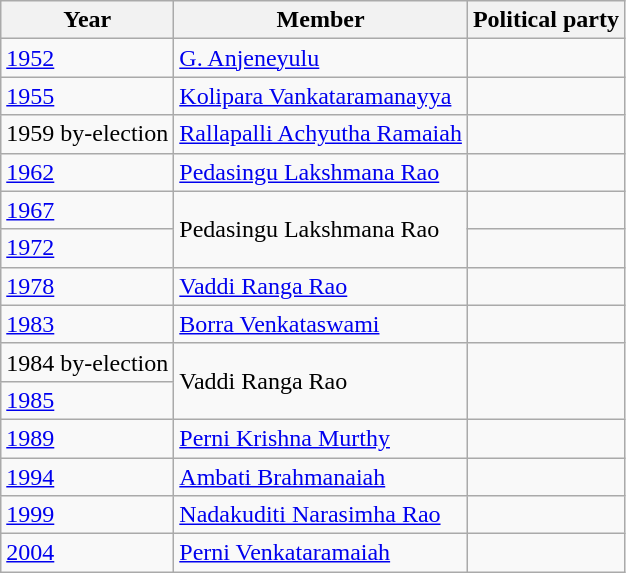<table class="wikitable sortable">
<tr>
<th>Year</th>
<th>Member</th>
<th colspan="2">Political party</th>
</tr>
<tr>
<td><a href='#'>1952</a></td>
<td><a href='#'>G. Anjeneyulu</a></td>
<td></td>
</tr>
<tr>
<td><a href='#'>1955</a></td>
<td><a href='#'>Kolipara Vankataramanayya</a></td>
<td></td>
</tr>
<tr>
<td>1959 by-election</td>
<td><a href='#'>Rallapalli Achyutha Ramaiah</a></td>
</tr>
<tr>
<td><a href='#'>1962</a></td>
<td><a href='#'>Pedasingu Lakshmana Rao</a></td>
<td></td>
</tr>
<tr>
<td><a href='#'>1967</a></td>
<td rowspan=2>Pedasingu Lakshmana Rao</td>
<td></td>
</tr>
<tr>
<td><a href='#'>1972</a></td>
</tr>
<tr>
<td><a href='#'>1978</a></td>
<td><a href='#'>Vaddi Ranga Rao</a></td>
<td></td>
</tr>
<tr>
<td><a href='#'>1983</a></td>
<td><a href='#'>Borra Venkataswami</a></td>
<td></td>
</tr>
<tr>
<td>1984 by-election</td>
<td rowspan=2>Vaddi Ranga Rao</td>
</tr>
<tr>
<td><a href='#'>1985</a></td>
</tr>
<tr>
<td><a href='#'>1989</a></td>
<td><a href='#'>Perni Krishna Murthy</a></td>
<td></td>
</tr>
<tr>
<td><a href='#'>1994</a></td>
<td><a href='#'>Ambati Brahmanaiah</a></td>
<td></td>
</tr>
<tr>
<td><a href='#'>1999</a></td>
<td><a href='#'>Nadakuditi Narasimha Rao</a></td>
</tr>
<tr>
<td><a href='#'>2004</a></td>
<td><a href='#'>Perni Venkataramaiah</a></td>
<td></td>
</tr>
</table>
